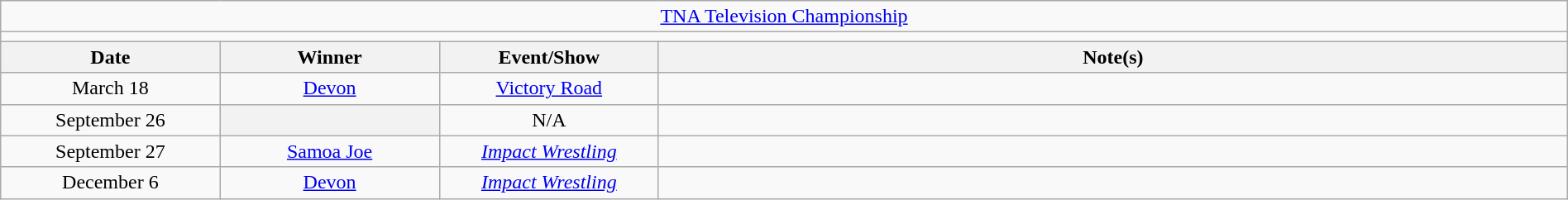<table class="wikitable" style="text-align:center; width:100%;">
<tr>
<td colspan="5"><a href='#'>TNA Television Championship</a></td>
</tr>
<tr>
<td colspan="5"><strong></strong></td>
</tr>
<tr>
<th width="14%">Date</th>
<th width="14%">Winner</th>
<th width="14%">Event/Show</th>
<th width="58%">Note(s)</th>
</tr>
<tr>
<td>March 18</td>
<td><a href='#'>Devon</a></td>
<td><a href='#'>Victory Road</a></td>
<td></td>
</tr>
<tr>
<td>September 26</td>
<th></th>
<td>N/A</td>
<td></td>
</tr>
<tr>
<td>September 27</td>
<td><a href='#'>Samoa Joe</a></td>
<td><em><a href='#'>Impact Wrestling</a></em></td>
<td></td>
</tr>
<tr>
<td>December 6</td>
<td><a href='#'>Devon</a></td>
<td><em><a href='#'>Impact Wrestling</a></em></td>
<td></td>
</tr>
</table>
